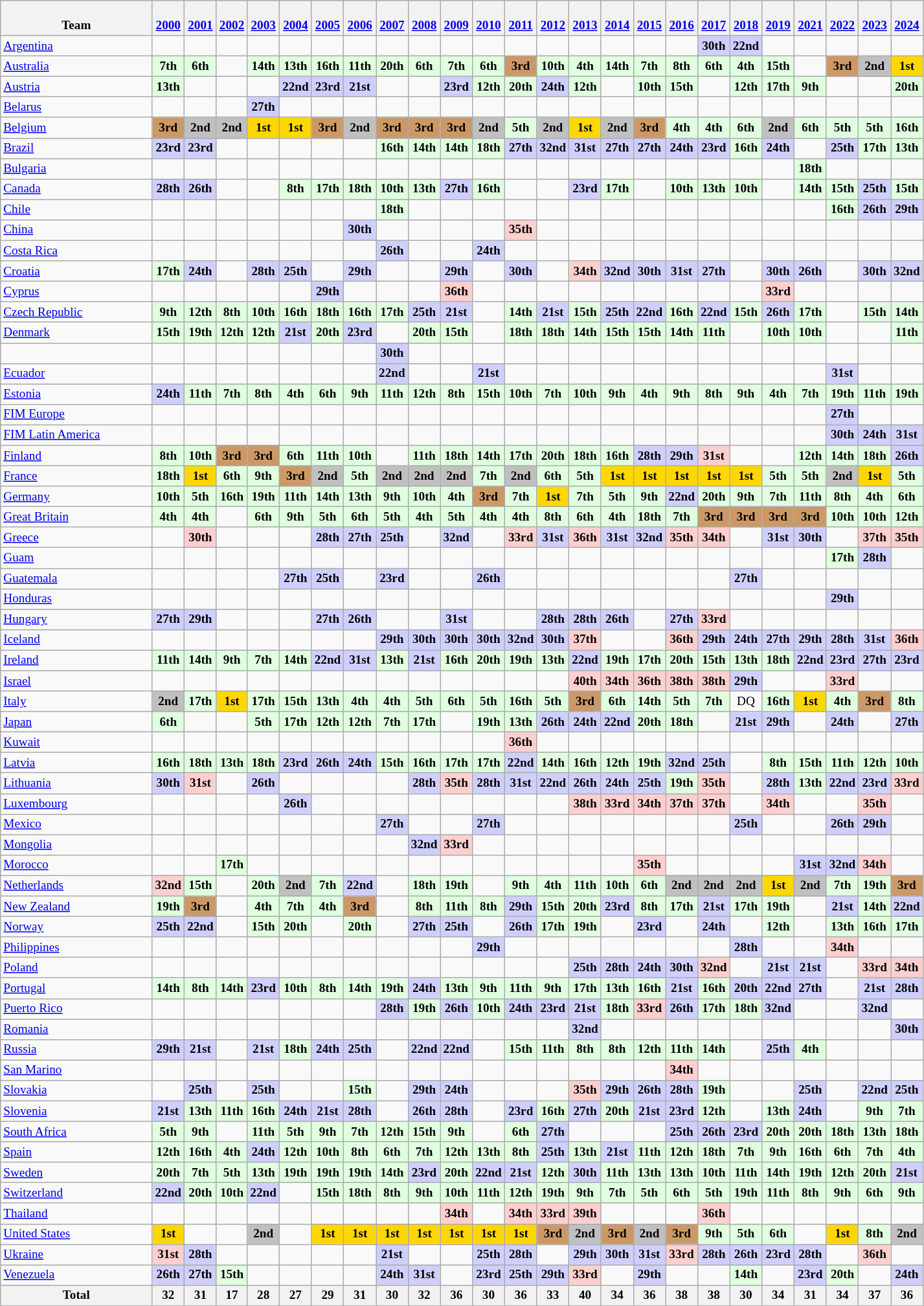<table class="wikitable" style="text-align:center; font-size:80%">
<tr valign="bottom">
<th width=150>Team</th>
<th><br><a href='#'>2000</a></th>
<th><br><a href='#'>2001</a></th>
<th><br><a href='#'>2002</a></th>
<th><br><a href='#'>2003</a></th>
<th><br><a href='#'>2004</a></th>
<th><br><a href='#'>2005</a></th>
<th><br><a href='#'>2006</a></th>
<th><br><a href='#'>2007</a></th>
<th><br><a href='#'>2008</a></th>
<th><br><a href='#'>2009</a></th>
<th><br><a href='#'>2010</a></th>
<th><br><a href='#'>2011</a></th>
<th><br><a href='#'>2012</a></th>
<th><br><a href='#'>2013</a></th>
<th><br><a href='#'>2014</a></th>
<th><br><a href='#'>2015</a></th>
<th><br><a href='#'>2016</a></th>
<th><br><a href='#'>2017</a></th>
<th><br><a href='#'>2018</a></th>
<th><br><a href='#'>2019</a></th>
<th><br><a href='#'>2021</a></th>
<th><br><a href='#'>2022</a></th>
<th><br><a href='#'>2023</a></th>
<th><br><a href='#'>2024</a></th>
</tr>
<tr>
<td align=left> <a href='#'>Argentina</a></td>
<td></td>
<td></td>
<td></td>
<td></td>
<td></td>
<td></td>
<td></td>
<td></td>
<td></td>
<td></td>
<td></td>
<td></td>
<td></td>
<td></td>
<td></td>
<td></td>
<td></td>
<td style="background:#CFCFFF;"><strong>30th</strong></td>
<td style="background:#CFCFFF;"><strong>22nd</strong></td>
<td></td>
<td></td>
<td></td>
<td></td>
<td></td>
</tr>
<tr>
<td align=left> <a href='#'>Australia</a></td>
<td style="background:#DFFFDF;"><strong>7th</strong></td>
<td style="background:#DFFFDF;"><strong>6th</strong></td>
<td></td>
<td style="background:#DFFFDF;"><strong>14th</strong></td>
<td style="background:#DFFFDF;"><strong>13th</strong></td>
<td style="background:#DFFFDF;"><strong>16th</strong></td>
<td style="background:#DFFFDF;"><strong>11th</strong></td>
<td style="background:#DFFFDF;"><strong>20th</strong></td>
<td style="background:#DFFFDF;"><strong>6th</strong></td>
<td style="background:#DFFFDF;"><strong>7th</strong></td>
<td style="background:#DFFFDF;"><strong>6th</strong></td>
<td bgcolor=#cc9966><strong>3rd</strong></td>
<td style="background:#DFFFDF;"><strong>10th</strong></td>
<td style="background:#DFFFDF;"><strong>4th</strong></td>
<td style="background:#DFFFDF;"><strong>14th</strong></td>
<td style="background:#DFFFDF;"><strong>7th</strong></td>
<td style="background:#DFFFDF;"><strong>8th</strong></td>
<td style="background:#DFFFDF;"><strong>6th</strong></td>
<td style="background:#DFFFDF;"><strong>4th</strong></td>
<td style="background:#DFFFDF;"><strong>15th</strong></td>
<td></td>
<td bgcolor="#cc9966"><strong>3rd</strong></td>
<td bgcolor=silver><strong>2nd</strong></td>
<td bgcolor=gold><strong>1st</strong></td>
</tr>
<tr>
<td align=left> <a href='#'>Austria</a></td>
<td style="background:#DFFFDF;"><strong>13th</strong></td>
<td></td>
<td></td>
<td></td>
<td style="background:#CFCFFF;"><strong>22nd</strong></td>
<td style="background:#CFCFFF;"><strong>23rd</strong></td>
<td style="background:#CFCFFF;"><strong>21st</strong></td>
<td></td>
<td></td>
<td style="background:#CFCFFF;"><strong>23rd</strong></td>
<td style="background:#DFFFDF;"><strong>12th</strong></td>
<td style="background:#DFFFDF;"><strong>20th</strong></td>
<td style="background:#CFCFFF;"><strong>24th</strong></td>
<td style="background:#DFFFDF;"><strong>12th</strong></td>
<td></td>
<td style="background:#DFFFDF;"><strong>10th</strong></td>
<td style="background:#DFFFDF;"><strong>15th</strong></td>
<td></td>
<td style="background:#DFFFDF;"><strong>12th</strong></td>
<td style="background:#DFFFDF;"><strong>17th</strong></td>
<td style="background:#DFFFDF;"><strong>9th</strong></td>
<td></td>
<td></td>
<td style="background:#DFFFDF;"><strong>20th</strong></td>
</tr>
<tr>
<td align=left> <a href='#'>Belarus</a></td>
<td></td>
<td></td>
<td></td>
<td style="background:#CFCFFF;"><strong>27th</strong></td>
<td></td>
<td></td>
<td></td>
<td></td>
<td></td>
<td></td>
<td></td>
<td></td>
<td></td>
<td></td>
<td></td>
<td></td>
<td></td>
<td></td>
<td></td>
<td></td>
<td></td>
<td></td>
<td></td>
<td></td>
</tr>
<tr>
<td align=left> <a href='#'>Belgium</a></td>
<td bgcolor=#cc9966><strong>3rd</strong></td>
<td bgcolor=silver><strong>2nd</strong></td>
<td bgcolor=silver><strong>2nd</strong></td>
<td bgcolor=gold><strong>1st</strong></td>
<td bgcolor=gold><strong>1st</strong></td>
<td bgcolor=#cc9966><strong>3rd</strong></td>
<td bgcolor=silver><strong>2nd</strong></td>
<td bgcolor=#cc9966><strong>3rd</strong></td>
<td bgcolor=#cc9966><strong>3rd</strong></td>
<td bgcolor=#cc9966><strong>3rd</strong></td>
<td bgcolor=silver><strong>2nd</strong></td>
<td style="background:#DFFFDF;"><strong>5th</strong></td>
<td bgcolor=silver><strong>2nd</strong></td>
<td bgcolor=gold><strong>1st</strong></td>
<td bgcolor=silver><strong>2nd</strong></td>
<td bgcolor=#cc9966><strong>3rd</strong></td>
<td style="background:#DFFFDF;"><strong>4th</strong></td>
<td style="background:#DFFFDF;"><strong>4th</strong></td>
<td style="background:#DFFFDF;"><strong>6th</strong></td>
<td bgcolor=silver><strong>2nd</strong></td>
<td style="background:#DFFFDF;"><strong>6th</strong></td>
<td style="background:#DFFFDF;"><strong>5th</strong></td>
<td style="background:#DFFFDF;"><strong>5th</strong></td>
<td style="background:#DFFFDF;"><strong>16th</strong></td>
</tr>
<tr>
<td align=left> <a href='#'>Brazil</a></td>
<td style="background:#CFCFFF;"><strong>23rd</strong></td>
<td style="background:#CFCFFF;"><strong>23rd</strong></td>
<td></td>
<td></td>
<td></td>
<td></td>
<td></td>
<td style="background:#DFFFDF;"><strong>16th</strong></td>
<td style="background:#DFFFDF;"><strong>14th</strong></td>
<td style="background:#DFFFDF;"><strong>14th</strong></td>
<td style="background:#DFFFDF;"><strong>18th</strong></td>
<td style="background:#CFCFFF;"><strong>27th</strong></td>
<td style="background:#CFCFFF;"><strong>32nd</strong></td>
<td style="background:#CFCFFF;"><strong>31st</strong></td>
<td style="background:#CFCFFF;"><strong>27th</strong></td>
<td style="background:#CFCFFF;"><strong>27th</strong></td>
<td style="background:#CFCFFF;"><strong>24th</strong></td>
<td style="background:#CFCFFF;"><strong>23rd</strong></td>
<td style="background:#DFFFDF;"><strong>16th</strong></td>
<td style="background:#CFCFFF;"><strong>24th</strong></td>
<td></td>
<td style="background:#CFCFFF;"><strong>25th</strong></td>
<td style="background:#DFFFDF;"><strong>17th</strong></td>
<td style="background:#DFFFDF;"><strong>13th</strong></td>
</tr>
<tr>
<td align=left> <a href='#'>Bulgaria</a></td>
<td></td>
<td></td>
<td></td>
<td></td>
<td></td>
<td></td>
<td></td>
<td></td>
<td></td>
<td></td>
<td></td>
<td></td>
<td></td>
<td></td>
<td></td>
<td></td>
<td></td>
<td></td>
<td></td>
<td></td>
<td style="background:#DFFFDF;"><strong>18th</strong></td>
<td></td>
<td></td>
<td></td>
</tr>
<tr>
<td align=left> <a href='#'>Canada</a></td>
<td style="background:#CFCFFF;"><strong>28th</strong></td>
<td style="background:#CFCFFF;"><strong>26th</strong></td>
<td></td>
<td></td>
<td style="background:#DFFFDF;"><strong>8th</strong></td>
<td style="background:#DFFFDF;"><strong>17th</strong></td>
<td style="background:#DFFFDF;"><strong>18th</strong></td>
<td style="background:#DFFFDF;"><strong>10th</strong></td>
<td style="background:#DFFFDF;"><strong>13th</strong></td>
<td style="background:#CFCFFF;"><strong>27th</strong></td>
<td style="background:#DFFFDF;"><strong>16th</strong></td>
<td></td>
<td></td>
<td style="background:#CFCFFF;"><strong>23rd</strong></td>
<td style="background:#DFFFDF;"><strong>17th</strong></td>
<td></td>
<td style="background:#DFFFDF;"><strong>10th</strong></td>
<td style="background:#DFFFDF;"><strong>13th</strong></td>
<td style="background:#DFFFDF;"><strong>10th</strong></td>
<td></td>
<td style="background:#DFFFDF;"><strong>14th</strong></td>
<td style="background:#DFFFDF;"><strong>15th</strong></td>
<td style="background:#CFCFFF;"><strong>25th</strong></td>
<td style="background:#DFFFDF;"><strong>15th</strong></td>
</tr>
<tr>
<td align=left> <a href='#'>Chile</a></td>
<td></td>
<td></td>
<td></td>
<td></td>
<td></td>
<td></td>
<td></td>
<td style="background:#DFFFDF;"><strong>18th</strong></td>
<td></td>
<td></td>
<td></td>
<td></td>
<td></td>
<td></td>
<td></td>
<td></td>
<td></td>
<td></td>
<td></td>
<td></td>
<td></td>
<td style="background:#DFFFDF;"><strong>16th</strong></td>
<td style="background:#CFCFFF;"><strong>26th</strong></td>
<td style="background:#CFCFFF;"><strong>29th</strong></td>
</tr>
<tr>
<td align=left> <a href='#'>China</a></td>
<td></td>
<td></td>
<td></td>
<td></td>
<td></td>
<td></td>
<td style="background:#CFCFFF;"><strong>30th</strong></td>
<td></td>
<td></td>
<td></td>
<td></td>
<td style="background:#FFCFCF;"><strong>35th</strong></td>
<td></td>
<td></td>
<td></td>
<td></td>
<td></td>
<td></td>
<td></td>
<td></td>
<td></td>
<td></td>
<td></td>
<td></td>
</tr>
<tr>
<td align=left> <a href='#'>Costa Rica</a></td>
<td></td>
<td></td>
<td></td>
<td></td>
<td></td>
<td></td>
<td></td>
<td style="background:#CFCFFF;"><strong>26th</strong></td>
<td></td>
<td></td>
<td style="background:#CFCFFF;"><strong>24th</strong></td>
<td></td>
<td></td>
<td></td>
<td></td>
<td></td>
<td></td>
<td></td>
<td></td>
<td></td>
<td></td>
<td></td>
<td></td>
<td></td>
</tr>
<tr>
<td align=left> <a href='#'>Croatia</a></td>
<td style="background:#DFFFDF;"><strong>17th</strong></td>
<td style="background:#CFCFFF;"><strong>24th</strong></td>
<td></td>
<td style="background:#CFCFFF;"><strong>28th</strong></td>
<td style="background:#CFCFFF;"><strong>25th</strong></td>
<td></td>
<td style="background:#CFCFFF;"><strong>29th</strong></td>
<td></td>
<td></td>
<td style="background:#CFCFFF;"><strong>29th</strong></td>
<td></td>
<td style="background:#CFCFFF;"><strong>30th</strong></td>
<td></td>
<td style="background:#FFCFCF;"><strong>34th</strong></td>
<td style="background:#CFCFFF;"><strong>32nd</strong></td>
<td style="background:#CFCFFF;"><strong>30th</strong></td>
<td style="background:#CFCFFF;"><strong>31st</strong></td>
<td style="background:#CFCFFF;"><strong>27th</strong></td>
<td></td>
<td style="background:#CFCFFF;"><strong>30th</strong></td>
<td style="background:#CFCFFF;"><strong>26th</strong></td>
<td></td>
<td style="background:#CFCFFF;"><strong>30th</strong></td>
<td style="background:#CFCFFF;"><strong>32nd</strong></td>
</tr>
<tr>
<td align=left> <a href='#'>Cyprus</a></td>
<td></td>
<td></td>
<td></td>
<td></td>
<td></td>
<td style="background:#CFCFFF;"><strong>29th</strong></td>
<td></td>
<td></td>
<td></td>
<td style="background:#FFCFCF;"><strong>36th</strong></td>
<td></td>
<td></td>
<td></td>
<td></td>
<td></td>
<td></td>
<td></td>
<td></td>
<td></td>
<td style="background:#FFCFCF;"><strong>33rd</strong></td>
<td></td>
<td></td>
<td></td>
<td></td>
</tr>
<tr>
<td align=left> <a href='#'>Czech Republic</a></td>
<td style="background:#DFFFDF;"><strong>9th</strong></td>
<td style="background:#DFFFDF;"><strong>12th</strong></td>
<td style="background:#DFFFDF;"><strong>8th</strong></td>
<td style="background:#DFFFDF;"><strong>10th</strong></td>
<td style="background:#DFFFDF;"><strong>16th</strong></td>
<td style="background:#DFFFDF;"><strong>18th</strong></td>
<td style="background:#DFFFDF;"><strong>16th</strong></td>
<td style="background:#DFFFDF;"><strong>17th</strong></td>
<td style="background:#CFCFFF;"><strong>25th</strong></td>
<td style="background:#CFCFFF;"><strong>21st</strong></td>
<td></td>
<td style="background:#DFFFDF;"><strong>14th</strong></td>
<td style="background:#CFCFFF;"><strong>21st</strong></td>
<td style="background:#DFFFDF;"><strong>15th</strong></td>
<td style="background:#CFCFFF;"><strong>25th</strong></td>
<td style="background:#CFCFFF;"><strong>22nd</strong></td>
<td style="background:#DFFFDF;"><strong>16th</strong></td>
<td style="background:#CFCFFF;"><strong>22nd</strong></td>
<td style="background:#DFFFDF;"><strong>15th</strong></td>
<td style="background:#CFCFFF;"><strong>26th</strong></td>
<td style="background:#DFFFDF;"><strong>17th</strong></td>
<td></td>
<td style="background:#DFFFDF;"><strong>15th</strong></td>
<td style="background:#DFFFDF;"><strong>14th</strong></td>
</tr>
<tr>
<td align=left> <a href='#'>Denmark</a></td>
<td style="background:#DFFFDF;"><strong>15th</strong></td>
<td style="background:#DFFFDF;"><strong>19th</strong></td>
<td style="background:#DFFFDF;"><strong>12th</strong></td>
<td style="background:#DFFFDF;"><strong>12th</strong></td>
<td style="background:#CFCFFF;"><strong>21st</strong></td>
<td style="background:#DFFFDF;"><strong>20th</strong></td>
<td style="background:#CFCFFF;"><strong>23rd</strong></td>
<td></td>
<td style="background:#DFFFDF;"><strong>20th</strong></td>
<td style="background:#DFFFDF;"><strong>15th</strong></td>
<td></td>
<td style="background:#DFFFDF;"><strong>18th</strong></td>
<td style="background:#DFFFDF;"><strong>18th</strong></td>
<td style="background:#DFFFDF;"><strong>14th</strong></td>
<td style="background:#DFFFDF;"><strong>15th</strong></td>
<td style="background:#DFFFDF;"><strong>15th</strong></td>
<td style="background:#DFFFDF;"><strong>14th</strong></td>
<td style="background:#DFFFDF;"><strong>11th</strong></td>
<td></td>
<td style="background:#DFFFDF;"><strong>10th</strong></td>
<td style="background:#DFFFDF;"><strong>10th</strong></td>
<td></td>
<td></td>
<td style="background:#DFFFDF;"><strong>11th</strong></td>
</tr>
<tr>
<td align=left></td>
<td></td>
<td></td>
<td></td>
<td></td>
<td></td>
<td></td>
<td></td>
<td style="background:#CFCFFF;"><strong>30th</strong></td>
<td></td>
<td></td>
<td></td>
<td></td>
<td></td>
<td></td>
<td></td>
<td></td>
<td></td>
<td></td>
<td></td>
<td></td>
<td></td>
<td></td>
<td></td>
<td></td>
</tr>
<tr>
<td align=left> <a href='#'>Ecuador</a></td>
<td></td>
<td></td>
<td></td>
<td></td>
<td></td>
<td></td>
<td></td>
<td style="background:#CFCFFF;"><strong>22nd</strong></td>
<td></td>
<td></td>
<td style="background:#CFCFFF;"><strong>21st</strong></td>
<td></td>
<td></td>
<td></td>
<td></td>
<td></td>
<td></td>
<td></td>
<td></td>
<td></td>
<td></td>
<td style="background:#CFCFFF;"><strong>31st</strong></td>
<td></td>
<td></td>
</tr>
<tr>
<td align=left> <a href='#'>Estonia</a></td>
<td style="background:#CFCFFF;"><strong>24th</strong></td>
<td style="background:#DFFFDF;"><strong>11th</strong></td>
<td style="background:#DFFFDF;"><strong>7th</strong></td>
<td style="background:#DFFFDF;"><strong>8th</strong></td>
<td style="background:#DFFFDF;"><strong>4th</strong></td>
<td style="background:#DFFFDF;"><strong>6th</strong></td>
<td style="background:#DFFFDF;"><strong>9th</strong></td>
<td style="background:#DFFFDF;"><strong>11th</strong></td>
<td style="background:#DFFFDF;"><strong>12th</strong></td>
<td style="background:#DFFFDF;"><strong>8th</strong></td>
<td style="background:#DFFFDF;"><strong>15th</strong></td>
<td style="background:#DFFFDF;"><strong>10th</strong></td>
<td style="background:#DFFFDF;"><strong>7th</strong></td>
<td style="background:#DFFFDF;"><strong>10th</strong></td>
<td style="background:#DFFFDF;"><strong>9th</strong></td>
<td style="background:#DFFFDF;"><strong>4th</strong></td>
<td style="background:#DFFFDF;"><strong>9th</strong></td>
<td style="background:#DFFFDF;"><strong>8th</strong></td>
<td style="background:#DFFFDF;"><strong>9th</strong></td>
<td style="background:#DFFFDF;"><strong>4th</strong></td>
<td style="background:#DFFFDF;"><strong>7th</strong></td>
<td style="background:#DFFFDF;"><strong>19th</strong></td>
<td style="background:#DFFFDF;"><strong>11th</strong></td>
<td style="background:#DFFFDF;"><strong>19th</strong></td>
</tr>
<tr>
<td align=left><a href='#'>FIM Europe</a></td>
<td></td>
<td></td>
<td></td>
<td></td>
<td></td>
<td></td>
<td></td>
<td></td>
<td></td>
<td></td>
<td></td>
<td></td>
<td></td>
<td></td>
<td></td>
<td></td>
<td></td>
<td></td>
<td></td>
<td></td>
<td></td>
<td style="background:#CFCFFF;"><strong>27th</strong></td>
<td></td>
<td></td>
</tr>
<tr>
<td align=left><a href='#'>FIM Latin America</a></td>
<td></td>
<td></td>
<td></td>
<td></td>
<td></td>
<td></td>
<td></td>
<td></td>
<td></td>
<td></td>
<td></td>
<td></td>
<td></td>
<td></td>
<td></td>
<td></td>
<td></td>
<td></td>
<td></td>
<td></td>
<td></td>
<td style="background:#CFCFFF;"><strong>30th</strong></td>
<td style="background:#CFCFFF;"><strong>24th</strong></td>
<td style="background:#CFCFFF;"><strong>31st</strong></td>
</tr>
<tr>
<td align=left> <a href='#'>Finland</a></td>
<td style="background:#DFFFDF;"><strong>8th</strong></td>
<td style="background:#DFFFDF;"><strong>10th</strong></td>
<td bgcolor=#cc9966><strong>3rd</strong></td>
<td bgcolor=#cc9966><strong>3rd</strong></td>
<td style="background:#DFFFDF;"><strong>6th</strong></td>
<td style="background:#DFFFDF;"><strong>11th</strong></td>
<td style="background:#DFFFDF;"><strong>10th</strong></td>
<td></td>
<td style="background:#DFFFDF;"><strong>11th</strong></td>
<td style="background:#DFFFDF;"><strong>18th</strong></td>
<td style="background:#DFFFDF;"><strong>14th</strong></td>
<td style="background:#DFFFDF;"><strong>17th</strong></td>
<td style="background:#DFFFDF;"><strong>20th</strong></td>
<td style="background:#DFFFDF;"><strong>18th</strong></td>
<td style="background:#DFFFDF;"><strong>16th</strong></td>
<td style="background:#CFCFFF;"><strong>28th</strong></td>
<td style="background:#CFCFFF;"><strong>29th</strong></td>
<td style="background:#FFCFCF;"><strong>31st</strong></td>
<td></td>
<td></td>
<td style="background:#DFFFDF;"><strong>12th</strong></td>
<td style="background:#DFFFDF;"><strong>14th</strong></td>
<td style="background:#DFFFDF;"><strong>18th</strong></td>
<td style="background:#CFCFFF;"><strong>26th</strong></td>
</tr>
<tr>
<td align=left> <a href='#'>France</a></td>
<td style="background:#DFFFDF;"><strong>18th</strong></td>
<td bgcolor=gold><strong>1st</strong></td>
<td style="background:#DFFFDF;"><strong>6th</strong></td>
<td style="background:#DFFFDF;"><strong>9th</strong></td>
<td bgcolor=#cc9966><strong>3rd</strong></td>
<td bgcolor=silver><strong>2nd</strong></td>
<td style="background:#DFFFDF;"><strong>5th</strong></td>
<td bgcolor=silver><strong>2nd</strong></td>
<td bgcolor=silver><strong>2nd</strong></td>
<td bgcolor=silver><strong>2nd</strong></td>
<td style="background:#DFFFDF;"><strong>7th</strong></td>
<td bgcolor=silver><strong>2nd</strong></td>
<td style="background:#DFFFDF;"><strong>6th</strong></td>
<td style="background:#DFFFDF;"><strong>5th</strong></td>
<td bgcolor=gold><strong>1st</strong></td>
<td bgcolor=gold><strong>1st</strong></td>
<td style="background:gold;"><strong>1st</strong></td>
<td bgcolor=gold><strong>1st</strong></td>
<td bgcolor=gold><strong>1st</strong></td>
<td style="background:#DFFFDF;"><strong>5th</strong></td>
<td style="background:#DFFFDF;"><strong>5th</strong></td>
<td bgcolor="silver"><strong>2nd</strong></td>
<td bgcolor=gold><strong>1st</strong></td>
<td style="background:#DFFFDF;"><strong>5th</strong></td>
</tr>
<tr>
<td align=left> <a href='#'>Germany</a></td>
<td style="background:#DFFFDF;"><strong>10th</strong></td>
<td style="background:#DFFFDF;"><strong>5th</strong></td>
<td style="background:#DFFFDF;"><strong>16th</strong></td>
<td style="background:#DFFFDF;"><strong>19th</strong></td>
<td style="background:#DFFFDF;"><strong>11th</strong></td>
<td style="background:#DFFFDF;"><strong>14th</strong></td>
<td style="background:#DFFFDF;"><strong>13th</strong></td>
<td style="background:#DFFFDF;"><strong>9th</strong></td>
<td style="background:#DFFFDF;"><strong>10th</strong></td>
<td style="background:#DFFFDF;"><strong>4th</strong></td>
<td bgcolor=#cc9966><strong>3rd</strong></td>
<td style="background:#DFFFDF;"><strong>7th</strong></td>
<td bgcolor=gold><strong>1st</strong></td>
<td style="background:#DFFFDF;"><strong>7th</strong></td>
<td style="background:#DFFFDF;"><strong>5th</strong></td>
<td style="background:#DFFFDF;"><strong>9th</strong></td>
<td style="background:#CFCFFF;"><strong>22nd</strong></td>
<td style="background:#DFFFDF;"><strong>20th</strong></td>
<td style="background:#DFFFDF;"><strong>9th</strong></td>
<td style="background:#DFFFDF;"><strong>7th</strong></td>
<td style="background:#DFFFDF;"><strong>11th</strong></td>
<td style="background:#DFFFDF;"><strong>8th</strong></td>
<td style="background:#DFFFDF;"><strong>4th</strong></td>
<td style="background:#DFFFDF;"><strong>6th</strong></td>
</tr>
<tr>
<td align=left> <a href='#'>Great Britain</a></td>
<td style="background:#DFFFDF;"><strong>4th</strong></td>
<td style="background:#DFFFDF;"><strong>4th</strong></td>
<td></td>
<td style="background:#DFFFDF;"><strong>6th</strong></td>
<td style="background:#DFFFDF;"><strong>9th</strong></td>
<td style="background:#DFFFDF;"><strong>5th</strong></td>
<td style="background:#DFFFDF;"><strong>6th</strong></td>
<td style="background:#DFFFDF;"><strong>5th</strong></td>
<td style="background:#DFFFDF;"><strong>4th</strong></td>
<td style="background:#DFFFDF;"><strong>5th</strong></td>
<td style="background:#DFFFDF;"><strong>4th</strong></td>
<td style="background:#DFFFDF;"><strong>4th</strong></td>
<td style="background:#DFFFDF;"><strong>8th</strong></td>
<td style="background:#DFFFDF;"><strong>6th</strong></td>
<td style="background:#DFFFDF;"><strong>4th</strong></td>
<td style="background:#DFFFDF;"><strong>18th</strong></td>
<td style="background:#DFFFDF;"><strong>7th</strong></td>
<td bgcolor=#cc9966><strong>3rd</strong></td>
<td bgcolor=#cc9966><strong>3rd</strong></td>
<td bgcolor=#cc9966><strong>3rd</strong></td>
<td bgcolor=#cc9966><strong>3rd</strong></td>
<td style="background:#DFFFDF;"><strong>10th</strong></td>
<td style="background:#DFFFDF;"><strong>10th</strong></td>
<td style="background:#DFFFDF;"><strong>12th</strong></td>
</tr>
<tr>
<td align=left> <a href='#'>Greece</a></td>
<td></td>
<td style="background:#FFCFCF;"><strong>30th</strong></td>
<td></td>
<td></td>
<td></td>
<td style="background:#CFCFFF;"><strong>28th</strong></td>
<td style="background:#CFCFFF;"><strong>27th</strong></td>
<td style="background:#CFCFFF;"><strong>25th</strong></td>
<td></td>
<td style="background:#CFCFFF;"><strong>32nd</strong></td>
<td></td>
<td style="background:#FFCFCF;"><strong>33rd</strong></td>
<td style="background:#CFCFFF;"><strong>31st</strong></td>
<td style="background:#FFCFCF;"><strong>36th</strong></td>
<td style="background:#CFCFFF;"><strong>31st</strong></td>
<td style="background:#CFCFFF;"><strong>32nd</strong></td>
<td style="background:#FFCFCF;"><strong>35th</strong></td>
<td style="background:#FFCFCF;"><strong>34th</strong></td>
<td></td>
<td style="background:#CFCFFF;"><strong>31st</strong></td>
<td style="background:#CFCFFF;"><strong>30th</strong></td>
<td></td>
<td style="background:#FFCFCF;"><strong>37th</strong></td>
<td style="background:#FFCFCF;"><strong>35th</strong></td>
</tr>
<tr>
<td align=left> <a href='#'>Guam</a></td>
<td></td>
<td></td>
<td></td>
<td></td>
<td></td>
<td></td>
<td></td>
<td></td>
<td></td>
<td></td>
<td></td>
<td></td>
<td></td>
<td></td>
<td></td>
<td></td>
<td></td>
<td></td>
<td></td>
<td></td>
<td></td>
<td style="background:#DFFFDF;"><strong>17th</strong></td>
<td style="background:#CFCFFF;"><strong>28th</strong></td>
<td></td>
</tr>
<tr>
<td align=left> <a href='#'>Guatemala</a></td>
<td></td>
<td></td>
<td></td>
<td></td>
<td style="background:#CFCFFF;"><strong>27th</strong></td>
<td style="background:#CFCFFF;"><strong>25th</strong></td>
<td></td>
<td style="background:#CFCFFF;"><strong>23rd</strong></td>
<td></td>
<td></td>
<td style="background:#CFCFFF;"><strong>26th</strong></td>
<td></td>
<td></td>
<td></td>
<td></td>
<td></td>
<td></td>
<td></td>
<td style="background:#CFCFFF;"><strong>27th</strong></td>
<td></td>
<td></td>
<td></td>
<td></td>
<td></td>
</tr>
<tr>
<td align=left> <a href='#'>Honduras</a></td>
<td></td>
<td></td>
<td></td>
<td></td>
<td></td>
<td></td>
<td></td>
<td></td>
<td></td>
<td></td>
<td></td>
<td></td>
<td></td>
<td></td>
<td></td>
<td></td>
<td></td>
<td></td>
<td></td>
<td></td>
<td></td>
<td style="background:#CFCFFF;"><strong>29th</strong></td>
<td></td>
<td></td>
</tr>
<tr>
<td align=left> <a href='#'>Hungary</a></td>
<td style="background:#CFCFFF;"><strong>27th</strong></td>
<td style="background:#CFCFFF;"><strong>29th</strong></td>
<td></td>
<td></td>
<td></td>
<td style="background:#CFCFFF;"><strong>27th</strong></td>
<td style="background:#CFCFFF;"><strong>26th</strong></td>
<td></td>
<td></td>
<td style="background:#CFCFFF;"><strong>31st</strong></td>
<td></td>
<td></td>
<td style="background:#CFCFFF;"><strong>28th</strong></td>
<td style="background:#CFCFFF;"><strong>28th</strong></td>
<td style="background:#CFCFFF;"><strong>26th</strong></td>
<td></td>
<td style="background:#CFCFFF;"><strong>27th</strong></td>
<td style="background:#FFCFCF;"><strong>33rd</strong></td>
<td></td>
<td></td>
<td></td>
<td></td>
<td></td>
<td></td>
</tr>
<tr>
<td align=left> <a href='#'>Iceland</a></td>
<td></td>
<td></td>
<td></td>
<td></td>
<td></td>
<td></td>
<td></td>
<td style="background:#CFCFFF;"><strong>29th</strong></td>
<td style="background:#CFCFFF;"><strong>30th</strong></td>
<td style="background:#CFCFFF;"><strong>30th</strong></td>
<td style="background:#CFCFFF;"><strong>30th</strong></td>
<td style="background:#cfcfff;"><strong>32nd</strong></td>
<td style="background:#CFCFFF;"><strong>30th</strong></td>
<td style="background:#FFCFCF;"><strong>37th</strong></td>
<td></td>
<td></td>
<td style="background:#FFCFCF;"><strong>36th</strong></td>
<td style="background:#CFCFFF;"><strong>29th</strong></td>
<td style="background:#CFCFFF;"><strong>24th</strong></td>
<td style="background:#CFCFFF;"><strong>27th</strong></td>
<td style="background:#CFCFFF;"><strong>29th</strong></td>
<td style="background:#CFCFFF;"><strong>28th</strong></td>
<td style="background:#CFCFFF;"><strong>31st</strong></td>
<td style="background:#FFCFCF;"><strong>36th</strong></td>
</tr>
<tr>
<td align=left> <a href='#'>Ireland</a></td>
<td style="background:#DFFFDF;"><strong>11th</strong></td>
<td style="background:#DFFFDF;"><strong>14th</strong></td>
<td style="background:#DFFFDF;"><strong>9th</strong></td>
<td style="background:#DFFFDF;"><strong>7th</strong></td>
<td style="background:#DFFFDF;"><strong>14th</strong></td>
<td style="background:#CFCFFF;"><strong>22nd</strong></td>
<td style="background:#CFCFFF;"><strong>31st</strong></td>
<td style="background:#DFFFDF;"><strong>13th</strong></td>
<td style="background:#CFCFFF;"><strong>21st</strong></td>
<td style="background:#DFFFDF;"><strong>16th</strong></td>
<td style="background:#DFFFDF;"><strong>20th</strong></td>
<td style="background:#DFFFDF;"><strong>19th</strong></td>
<td style="background:#DFFFDF;"><strong>13th</strong></td>
<td style="background:#CFCFFF;"><strong>22nd</strong></td>
<td style="background:#DFFFDF;"><strong>19th</strong></td>
<td style="background:#DFFFDF;"><strong>17th</strong></td>
<td style="background:#DFFFDF;"><strong>20th</strong></td>
<td style="background:#DFFFDF;"><strong>15th</strong></td>
<td style="background:#DFFFDF;"><strong>13th</strong></td>
<td style="background:#DFFFDF;"><strong>18th</strong></td>
<td style="background:#CFCFFF;"><strong>22nd</strong></td>
<td style="background:#CFCFFF;"><strong>23rd</strong></td>
<td style="background:#CFCFFF;"><strong>27th</strong></td>
<td style="background:#CFCFFF;"><strong>23rd</strong></td>
</tr>
<tr>
<td align=left> <a href='#'>Israel</a></td>
<td></td>
<td></td>
<td></td>
<td></td>
<td></td>
<td></td>
<td></td>
<td></td>
<td></td>
<td></td>
<td></td>
<td></td>
<td></td>
<td style="background:#FFCFCF;"><strong>40th</strong></td>
<td style="background:#FFCFCF;"><strong>34th</strong></td>
<td style="background:#FFCFCF;"><strong>36th</strong></td>
<td style="background:#FFCFCF;"><strong>38th</strong></td>
<td style="background:#FFCFCF;"><strong>38th</strong></td>
<td style="background:#CFCFFF;"><strong>29th</strong></td>
<td></td>
<td></td>
<td style="background:#FFCFCF;"><strong>33rd</strong></td>
<td></td>
<td></td>
</tr>
<tr>
<td align=left> <a href='#'>Italy</a></td>
<td bgcolor=silver><strong>2nd</strong></td>
<td style="background:#DFFFDF;"><strong>17th</strong></td>
<td bgcolor=gold><strong>1st</strong></td>
<td style="background:#DFFFDF;"><strong>17th</strong></td>
<td style="background:#DFFFDF;"><strong>15th</strong></td>
<td style="background:#DFFFDF;"><strong>13th</strong></td>
<td style="background:#DFFFDF;"><strong>4th</strong></td>
<td style="background:#DFFFDF;"><strong>4th</strong></td>
<td style="background:#DFFFDF;"><strong>5th</strong></td>
<td style="background:#DFFFDF;"><strong>6th</strong></td>
<td style="background:#DFFFDF;"><strong>5th</strong></td>
<td style="background:#DFFFDF;"><strong>16th</strong></td>
<td style="background:#DFFFDF;"><strong>5th</strong></td>
<td bgcolor=#cc9966><strong>3rd</strong></td>
<td style="background:#DFFFDF;"><strong>6th</strong></td>
<td style="background:#DFFFDF;"><strong>14th</strong></td>
<td style="background:#DFFFDF;"><strong>5th</strong></td>
<td style="background:#DFFFDF;"><strong>7th</strong></td>
<td>DQ</td>
<td style="background:#DFFFDF;"><strong>16th</strong></td>
<td bgcolor=gold><strong>1st</strong></td>
<td style="background:#DFFFDF;"><strong>4th</strong></td>
<td bgcolor=#cc9966><strong>3rd</strong></td>
<td style="background:#DFFFDF;"><strong>8th</strong></td>
</tr>
<tr>
<td align=left> <a href='#'>Japan</a></td>
<td style="background:#DFFFDF;"><strong>6th</strong></td>
<td></td>
<td></td>
<td style="background:#DFFFDF;"><strong>5th</strong></td>
<td style="background:#DFFFDF;"><strong>17th</strong></td>
<td style="background:#DFFFDF;"><strong>12th</strong></td>
<td style="background:#DFFFDF;"><strong>12th</strong></td>
<td style="background:#DFFFDF;"><strong>7th</strong></td>
<td style="background:#DFFFDF;"><strong>17th</strong></td>
<td></td>
<td style="background:#DFFFDF;"><strong>19th</strong></td>
<td style="background:#DFFFDF;"><strong>13th</strong></td>
<td style="background:#CFCFFF;"><strong>26th</strong></td>
<td style="background:#CFCFFF;"><strong>24th</strong></td>
<td style="background:#CFCFFF;"><strong>22nd</strong></td>
<td style="background:#DFFFDF;"><strong>20th</strong></td>
<td style="background:#DFFFDF;"><strong>18th</strong></td>
<td></td>
<td style="background:#CFCFFF;"><strong>21st</strong></td>
<td style="background:#CFCFFF;"><strong>29th</strong></td>
<td></td>
<td style="background:#CFCFFF;"><strong>24th</strong></td>
<td></td>
<td style="background:#CFCFFF;"><strong>27th</strong></td>
</tr>
<tr>
<td align=left> <a href='#'>Kuwait</a></td>
<td></td>
<td></td>
<td></td>
<td></td>
<td></td>
<td></td>
<td></td>
<td></td>
<td></td>
<td></td>
<td></td>
<td style="background:#FFCFCF;"><strong>36th</strong></td>
<td></td>
<td></td>
<td></td>
<td></td>
<td></td>
<td></td>
<td></td>
<td></td>
<td></td>
<td></td>
<td></td>
<td></td>
</tr>
<tr>
<td align=left> <a href='#'>Latvia</a></td>
<td style="background:#DFFFDF;"><strong>16th</strong></td>
<td style="background:#DFFFDF;"><strong>18th</strong></td>
<td style="background:#DFFFDF;"><strong>13th</strong></td>
<td style="background:#DFFFDF;"><strong>18th</strong></td>
<td style="background:#CFCFFF;"><strong>23rd</strong></td>
<td style="background:#CFCFFF;"><strong>26th</strong></td>
<td style="background:#CFCFFF;"><strong>24th</strong></td>
<td style="background:#DFFFDF;"><strong>15th</strong></td>
<td style="background:#DFFFDF;"><strong>16th</strong></td>
<td style="background:#DFFFDF;"><strong>17th</strong></td>
<td style="background:#DFFFDF;"><strong>17th</strong></td>
<td style="background:#CFCFFF;"><strong>22nd</strong></td>
<td style="background:#DFFFDF;"><strong>14th</strong></td>
<td style="background:#DFFFDF;"><strong>16th</strong></td>
<td style="background:#DFFFDF;"><strong>12th</strong></td>
<td style="background:#DFFFDF;"><strong>19th</strong></td>
<td style="background:#CFCFFF;"><strong>32nd</strong></td>
<td style="background:#CFCFFF;"><strong>25th</strong></td>
<td></td>
<td style="background:#DFFFDF;"><strong>8th</strong></td>
<td style="background:#DFFFDF;"><strong>15th</strong></td>
<td style="background:#DFFFDF;"><strong>11th</strong></td>
<td style="background:#DFFFDF;"><strong>12th</strong></td>
<td style="background:#DFFFDF;"><strong>10th</strong></td>
</tr>
<tr>
<td align=left> <a href='#'>Lithuania</a></td>
<td style="background:#CFCFFF;"><strong>30th</strong></td>
<td style="background:#FFCFCF;"><strong>31st</strong></td>
<td></td>
<td style="background:#CFCFFF;"><strong>26th</strong></td>
<td></td>
<td></td>
<td></td>
<td></td>
<td style="background:#CFCFFF;"><strong>28th</strong></td>
<td style="background:#FFCFCF;"><strong>35th</strong></td>
<td style="background:#CFCFFF;"><strong>28th</strong></td>
<td style="background:#CFCFFF;"><strong>31st</strong></td>
<td style="background:#CFCFFF;"><strong>22nd</strong></td>
<td style="background:#CFCFFF;"><strong>26th</strong></td>
<td style="background:#CFCFFF;"><strong>24th</strong></td>
<td style="background:#CFCFFF;"><strong>25th</strong></td>
<td style="background:#DFFFDF;"><strong>19th</strong></td>
<td style="background:#FFCFCF;"><strong>35th</strong></td>
<td></td>
<td style="background:#CFCFFF;"><strong>28th</strong></td>
<td style="background:#DFFFDF;"><strong>13th</strong></td>
<td style="background:#CFCFFF;"><strong>22nd</strong></td>
<td style="background:#CFCFFF;"><strong>23rd</strong></td>
<td style="background:#FFCFCF;"><strong>33rd</strong></td>
</tr>
<tr>
<td align=left> <a href='#'>Luxembourg</a></td>
<td></td>
<td></td>
<td></td>
<td></td>
<td style="background:#CFCFFF;"><strong>26th</strong></td>
<td></td>
<td></td>
<td></td>
<td></td>
<td></td>
<td></td>
<td></td>
<td></td>
<td style="background:#FFCFCF;"><strong>38th</strong></td>
<td style="background:#FFCFCF;"><strong>33rd</strong></td>
<td style="background:#FFCFCF;"><strong>34th</strong></td>
<td style="background:#FFCFCF;"><strong>37th</strong></td>
<td style="background:#FFCFCF;"><strong>37th</strong></td>
<td></td>
<td style="background:#FFCFCF;"><strong>34th</strong></td>
<td></td>
<td></td>
<td style="background:#FFCFCF;"><strong>35th</strong></td>
<td></td>
</tr>
<tr>
<td align=left> <a href='#'>Mexico</a></td>
<td></td>
<td></td>
<td></td>
<td></td>
<td></td>
<td></td>
<td></td>
<td style="background:#CFCFFF;"><strong>27th</strong></td>
<td></td>
<td></td>
<td style="background:#CFCFFF;"><strong>27th</strong></td>
<td></td>
<td></td>
<td></td>
<td></td>
<td></td>
<td></td>
<td></td>
<td style="background:#CFCFFF;"><strong>25th</strong></td>
<td></td>
<td></td>
<td style="background:#CFCFFF;"><strong>26th</strong></td>
<td style="background:#CFCFFF;"><strong>29th</strong></td>
<td></td>
</tr>
<tr>
<td align=left> <a href='#'>Mongolia</a></td>
<td></td>
<td></td>
<td></td>
<td></td>
<td></td>
<td></td>
<td></td>
<td></td>
<td style="background:#CFCFFF;"><strong>32nd</strong></td>
<td style="background:#FFCFCF;"><strong>33rd</strong></td>
<td></td>
<td></td>
<td></td>
<td></td>
<td></td>
<td></td>
<td></td>
<td></td>
<td></td>
<td></td>
<td></td>
<td></td>
<td></td>
<td></td>
</tr>
<tr>
<td align=left> <a href='#'>Morocco</a></td>
<td></td>
<td></td>
<td style="background:#DFFFDF;"><strong>17th</strong></td>
<td></td>
<td></td>
<td></td>
<td></td>
<td></td>
<td></td>
<td></td>
<td></td>
<td></td>
<td></td>
<td></td>
<td></td>
<td style="background:#FFCFCF;"><strong>35th</strong></td>
<td></td>
<td></td>
<td></td>
<td></td>
<td style="background:#CFCFFF;"><strong>31st</strong></td>
<td style="background:#CFCFFF;"><strong>32nd</strong></td>
<td style="background:#FFCFCF;"><strong>34th</strong></td>
<td></td>
</tr>
<tr>
<td align=left> <a href='#'>Netherlands</a></td>
<td style="background:#FFCFCF;"><strong>32nd</strong></td>
<td style="background:#DFFFDF;"><strong>15th</strong></td>
<td></td>
<td style="background:#DFFFDF;"><strong>20th</strong></td>
<td bgcolor=silver><strong>2nd</strong></td>
<td style="background:#DFFFDF;"><strong>7th</strong></td>
<td style="background:#CFCFFF;"><strong>22nd</strong></td>
<td></td>
<td style="background:#DFFFDF;"><strong>18th</strong></td>
<td style="background:#DFFFDF;"><strong>19th</strong></td>
<td></td>
<td style="background:#DFFFDF;"><strong>9th</strong></td>
<td style="background:#DFFFDF;"><strong>4th</strong></td>
<td style="background:#DFFFDF;"><strong>11th</strong></td>
<td style="background:#DFFFDF;"><strong>10th</strong></td>
<td style="background:#DFFFDF;"><strong>6th</strong></td>
<td style="background:silver;"><strong>2nd</strong></td>
<td bgcolor=silver><strong>2nd</strong></td>
<td bgcolor=silver><strong>2nd</strong></td>
<td bgcolor=gold><strong>1st</strong></td>
<td bgcolor=silver><strong>2nd</strong></td>
<td style="background:#DFFFDF;"><strong>7th</strong></td>
<td style="background:#DFFFDF;"><strong>19th</strong></td>
<td bgcolor=#cc9966><strong>3rd</strong></td>
</tr>
<tr>
<td align=left> <a href='#'>New Zealand</a></td>
<td style="background:#DFFFDF;"><strong>19th</strong></td>
<td bgcolor=#cc9966><strong>3rd</strong></td>
<td></td>
<td style="background:#DFFFDF;"><strong>4th</strong></td>
<td style="background:#DFFFDF;"><strong>7th</strong></td>
<td style="background:#DFFFDF;"><strong>4th</strong></td>
<td bgcolor=#cc9966><strong>3rd</strong></td>
<td></td>
<td style="background:#DFFFDF;"><strong>8th</strong></td>
<td style="background:#DFFFDF;"><strong>11th</strong></td>
<td style="background:#DFFFDF;"><strong>8th</strong></td>
<td style="background:#CFCFFF;"><strong>29th</strong></td>
<td style="background:#DFFFDF;"><strong>15th</strong></td>
<td style="background:#DFFFDF;"><strong>20th</strong></td>
<td style="background:#CFCFFF;"><strong>23rd</strong></td>
<td style="background:#DFFFDF;"><strong>8th</strong></td>
<td style="background:#DFFFDF;"><strong>17th</strong></td>
<td style="background:#CFCFFF;"><strong>21st</strong></td>
<td style="background:#DFFFDF;"><strong>17th</strong></td>
<td style="background:#DFFFDF;"><strong>19th</strong></td>
<td></td>
<td style="background:#CFCFFF;"><strong>21st</strong></td>
<td style="background:#DFFFDF;"><strong>14th</strong></td>
<td style="background:#CFCFFF;"><strong>22nd</strong></td>
</tr>
<tr>
<td align=left> <a href='#'>Norway</a></td>
<td style="background:#CFCFFF;"><strong>25th</strong></td>
<td style="background:#CFCFFF;"><strong>22nd</strong></td>
<td></td>
<td style="background:#DFFFDF;"><strong>15th</strong></td>
<td style="background:#DFFFDF;"><strong>20th</strong></td>
<td></td>
<td style="background:#DFFFDF;"><strong>20th</strong></td>
<td></td>
<td style="background:#CFCFFF;"><strong>27th</strong></td>
<td style="background:#CFCFFF;"><strong>25th</strong></td>
<td></td>
<td style="background:#CFCFFF;"><strong>26th</strong></td>
<td style="background:#DFFFDF;"><strong>17th</strong></td>
<td style="background:#DFFFDF;"><strong>19th</strong></td>
<td></td>
<td style="background:#CFCFFF;"><strong>23rd</strong></td>
<td></td>
<td style="background:#CFCFFF;"><strong>24th</strong></td>
<td></td>
<td style="background:#DFFFDF;"><strong>12th</strong></td>
<td></td>
<td style="background:#DFFFDF;"><strong>13th</strong></td>
<td style="background:#DFFFDF;"><strong>16th</strong></td>
<td style="background:#DFFFDF;"><strong>17th</strong></td>
</tr>
<tr>
<td align=left> <a href='#'>Philippines</a></td>
<td></td>
<td></td>
<td></td>
<td></td>
<td></td>
<td></td>
<td></td>
<td></td>
<td></td>
<td></td>
<td style="background:#CFCFFF;"><strong>29th</strong></td>
<td></td>
<td></td>
<td></td>
<td></td>
<td></td>
<td></td>
<td></td>
<td style="background:#CFCFFF;"><strong>28th</strong></td>
<td></td>
<td></td>
<td style="background:#FFCFCF;"><strong>34th</strong></td>
<td></td>
<td></td>
</tr>
<tr>
<td align=left> <a href='#'>Poland</a></td>
<td></td>
<td></td>
<td></td>
<td></td>
<td></td>
<td></td>
<td></td>
<td></td>
<td></td>
<td></td>
<td></td>
<td></td>
<td></td>
<td style="background:#CFCFFF;"><strong>25th</strong></td>
<td style="background:#CFCFFF;"><strong>28th</strong></td>
<td style="background:#CFCFFF;"><strong>24th</strong></td>
<td style="background:#CFCFFF;"><strong>30th</strong></td>
<td style="background:#FFCFCF;"><strong>32nd</strong></td>
<td></td>
<td style="background:#CFCFFF;"><strong>21st</strong></td>
<td style="background:#CFCFFF;"><strong>21st</strong></td>
<td></td>
<td style="background:#FFCFCF;"><strong>33rd</strong></td>
<td style="background:#FFCFCF;"><strong>34th</strong></td>
</tr>
<tr>
<td align=left> <a href='#'>Portugal</a></td>
<td style="background:#DFFFDF;"><strong>14th</strong></td>
<td style="background:#DFFFDF;"><strong>8th</strong></td>
<td style="background:#DFFFDF;"><strong>14th</strong></td>
<td style="background:#CFCFFF;"><strong>23rd</strong></td>
<td style="background:#DFFFDF;"><strong>10th</strong></td>
<td style="background:#DFFFDF;"><strong>8th</strong></td>
<td style="background:#DFFFDF;"><strong>14th</strong></td>
<td style="background:#DFFFDF;"><strong>19th</strong></td>
<td style="background:#CFCFFF;"><strong>24th</strong></td>
<td style="background:#DFFFDF;"><strong>13th</strong></td>
<td style="background:#DFFFDF;"><strong>9th</strong></td>
<td style="background:#DFFFDF;"><strong>11th</strong></td>
<td style="background:#DFFFDF;"><strong>9th</strong></td>
<td style="background:#DFFFDF;"><strong>17th</strong></td>
<td style="background:#DFFFDF;"><strong>13th</strong></td>
<td style="background:#DFFFDF;"><strong>16th</strong></td>
<td style="background:#CFCFFF;"><strong>21st</strong></td>
<td style="background:#DFFFDF;"><strong>16th</strong></td>
<td style="background:#CFCFFF;"><strong>20th</strong></td>
<td style="background:#CFCFFF;"><strong>22nd</strong></td>
<td style="background:#CFCFFF;"><strong>27th</strong></td>
<td></td>
<td style="background:#CFCFFF;"><strong>21st</strong></td>
<td style="background:#CFCFFF;"><strong>28th</strong></td>
</tr>
<tr>
<td align=left> <a href='#'>Puerto Rico</a></td>
<td></td>
<td></td>
<td></td>
<td></td>
<td></td>
<td></td>
<td></td>
<td style="background:#CFCFFF;"><strong>28th</strong></td>
<td style="background:#DFFFDF;"><strong>19th</strong></td>
<td style="background:#CFCFFF;"><strong>26th</strong></td>
<td style="background:#DFFFDF;"><strong>10th</strong></td>
<td style="background:#CFCFFF;"><strong>24th</strong></td>
<td style="background:#CFCFFF;"><strong>23rd</strong></td>
<td style="background:#CFCFFF;"><strong>21st</strong></td>
<td style="background:#DFFFDF;"><strong>18th</strong></td>
<td style="background:#FFCFCF;"><strong>33rd</strong></td>
<td style="background:#CFCFFF;"><strong>26th</strong></td>
<td style="background:#DFFFDF;"><strong>17th</strong></td>
<td style="background:#DFFFDF;"><strong>18th</strong></td>
<td style="background:#CFCFFF;"><strong>32nd</strong></td>
<td></td>
<td></td>
<td style="background:#CFCFFF;"><strong>32nd</strong></td>
<td></td>
</tr>
<tr>
<td align=left> <a href='#'>Romania</a></td>
<td></td>
<td></td>
<td></td>
<td></td>
<td></td>
<td></td>
<td></td>
<td></td>
<td></td>
<td></td>
<td></td>
<td></td>
<td></td>
<td style="background:#CFCFFF;"><strong>32nd</strong></td>
<td></td>
<td></td>
<td></td>
<td></td>
<td></td>
<td></td>
<td></td>
<td></td>
<td></td>
<td style="background:#CFCFFF;"><strong>30th</strong></td>
</tr>
<tr>
<td align=left> <a href='#'>Russia</a></td>
<td style="background:#CFCFFF;"><strong>29th</strong></td>
<td style="background:#CFCFFF;"><strong>21st</strong></td>
<td></td>
<td style="background:#CFCFFF;"><strong>21st</strong></td>
<td style="background:#DFFFDF;"><strong>18th</strong></td>
<td style="background:#CFCFFF;"><strong>24th</strong></td>
<td style="background:#CFCFFF;"><strong>25th</strong></td>
<td></td>
<td style="background:#CFCFFF;"><strong>22nd</strong></td>
<td style="background:#CFCFFF;"><strong>22nd</strong></td>
<td></td>
<td style="background:#DFFFDF;"><strong>15th</strong></td>
<td style="background:#DFFFDF;"><strong>11th</strong></td>
<td style="background:#DFFFDF;"><strong>8th</strong></td>
<td style="background:#DFFFDF;"><strong>8th</strong></td>
<td style="background:#DFFFDF;"><strong>12th</strong></td>
<td style="background:#DFFFDF;"><strong>11th</strong></td>
<td style="background:#DFFFDF;"><strong>14th</strong></td>
<td></td>
<td style="background:#CFCFFF;"><strong>25th</strong></td>
<td style="background:#DFFFDF;"><strong>4th</strong></td>
<td></td>
<td></td>
<td></td>
</tr>
<tr>
<td align=left> <a href='#'>San Marino</a></td>
<td></td>
<td></td>
<td></td>
<td></td>
<td></td>
<td></td>
<td></td>
<td></td>
<td></td>
<td></td>
<td></td>
<td></td>
<td></td>
<td></td>
<td></td>
<td></td>
<td style="background:#FFCFCF;"><strong>34th</strong></td>
<td></td>
<td></td>
<td></td>
<td></td>
<td></td>
<td></td>
<td></td>
</tr>
<tr>
<td align="left"> <a href='#'>Slovakia</a></td>
<td></td>
<td style="background:#CFCFFF;"><strong>25th</strong></td>
<td></td>
<td style="background:#CFCFFF;"><strong>25th</strong></td>
<td></td>
<td></td>
<td style="background:#DFFFDF;"><strong>15th</strong></td>
<td></td>
<td style="background:#CFCFFF;"><strong>29th</strong></td>
<td style="background:#CFCFFF;"><strong>24th</strong></td>
<td></td>
<td></td>
<td></td>
<td style="background:#FFCFCF;"><strong>35th</strong></td>
<td style="background:#CFCFFF;"><strong>29th</strong></td>
<td style="background:#CFCFFF;"><strong>26th</strong></td>
<td style="background:#CFCFFF;"><strong>28th</strong></td>
<td style="background:#DFFFDF;"><strong>19th</strong></td>
<td></td>
<td></td>
<td style="background:#CFCFFF;"><strong>25th</strong></td>
<td></td>
<td style="background:#CFCFFF;"><strong>22nd</strong></td>
<td style="background:#CFCFFF;"><strong>25th</strong></td>
</tr>
<tr>
<td align="left"> <a href='#'>Slovenia</a></td>
<td style="background:#CFCFFF;"><strong>21st</strong></td>
<td style="background:#DFFFDF;"><strong>13th</strong></td>
<td style="background:#DFFFDF;"><strong>11th</strong></td>
<td style="background:#DFFFDF;"><strong>16th</strong></td>
<td style="background:#CFCFFF;"><strong>24th</strong></td>
<td style="background:#CFCFFF;"><strong>21st</strong></td>
<td style="background:#CFCFFF;"><strong>28th</strong></td>
<td></td>
<td style="background:#CFCFFF;"><strong>26th</strong></td>
<td style="background:#CFCFFF;"><strong>28th</strong></td>
<td></td>
<td style="background:#CFCFFF;"><strong>23rd</strong></td>
<td style="background:#DFFFDF;"><strong>16th</strong></td>
<td style="background:#CFCFFF;"><strong>27th</strong></td>
<td style="background:#DFFFDF;"><strong>20th</strong></td>
<td style="background:#CFCFFF;"><strong>21st</strong></td>
<td style="background:#CFCFFF;"><strong>23rd</strong></td>
<td style="background:#DFFFDF;"><strong>12th</strong></td>
<td></td>
<td style="background:#DFFFDF;"><strong>13th</strong></td>
<td style="background:#CFCFFF;"><strong>24th</strong></td>
<td></td>
<td style="background:#DFFFDF;"><strong>9th</strong></td>
<td style="background:#DFFFDF;"><strong>7th</strong></td>
</tr>
<tr>
<td align="left"> <a href='#'>South Africa</a></td>
<td style="background:#DFFFDF;"><strong>5th</strong></td>
<td style="background:#DFFFDF;"><strong>9th</strong></td>
<td></td>
<td style="background:#DFFFDF;"><strong>11th</strong></td>
<td style="background:#DFFFDF;"><strong>5th</strong></td>
<td style="background:#DFFFDF;"><strong>9th</strong></td>
<td style="background:#DFFFDF;"><strong>7th</strong></td>
<td style="background:#DFFFDF;"><strong>12th</strong></td>
<td style="background:#DFFFDF;"><strong>15th</strong></td>
<td style="background:#DFFFDF;"><strong>9th</strong></td>
<td></td>
<td style="background:#DFFFDF;"><strong>6th</strong></td>
<td style="background:#CFCFFF;"><strong>27th</strong></td>
<td></td>
<td></td>
<td></td>
<td style="background:#CFCFFF;"><strong>25th</strong></td>
<td style="background:#CFCFFF;"><strong>26th</strong></td>
<td style="background:#CFCFFF;"><strong>23rd</strong></td>
<td style="background:#DFFFDF;"><strong>20th</strong></td>
<td style="background:#DFFFDF;"><strong>20th</strong></td>
<td style="background:#DFFFDF;"><strong>18th</strong></td>
<td style="background:#DFFFDF;"><strong>13th</strong></td>
<td style="background:#DFFFDF;"><strong>18th</strong></td>
</tr>
<tr>
<td align="left"> <a href='#'>Spain</a></td>
<td style="background:#DFFFDF;"><strong>12th</strong></td>
<td style="background:#DFFFDF;"><strong>16th</strong></td>
<td style="background:#DFFFDF;"><strong>4th</strong></td>
<td style="background:#CFCFFF;"><strong>24th</strong></td>
<td style="background:#DFFFDF;"><strong>12th</strong></td>
<td style="background:#DFFFDF;"><strong>10th</strong></td>
<td style="background:#DFFFDF;"><strong>8th</strong></td>
<td style="background:#DFFFDF;"><strong>6th</strong></td>
<td style="background:#DFFFDF;"><strong>7th</strong></td>
<td style="background:#DFFFDF;"><strong>12th</strong></td>
<td style="background:#DFFFDF;"><strong>13th</strong></td>
<td style="background:#DFFFDF;"><strong>8th</strong></td>
<td style="background:#CFCFFF;"><strong>25th</strong></td>
<td style="background:#DFFFDF;"><strong>13th</strong></td>
<td style="background:#CFCFFF;"><strong>21st</strong></td>
<td style="background:#DFFFDF;"><strong>11th</strong></td>
<td style="background:#DFFFDF;"><strong>12th</strong></td>
<td style="background:#DFFFDF;"><strong>18th</strong></td>
<td style="background:#DFFFDF;"><strong>7th</strong></td>
<td style="background:#DFFFDF;"><strong>9th</strong></td>
<td style="background:#DFFFDF;"><strong>16th</strong></td>
<td style="background:#DFFFDF;"><strong>6th</strong></td>
<td style="background:#DFFFDF;"><strong>7th</strong></td>
<td style="background:#DFFFDF;"><strong>4th</strong></td>
</tr>
<tr>
<td align="left"> <a href='#'>Sweden</a></td>
<td style="background:#DFFFDF;"><strong>20th</strong></td>
<td style="background:#DFFFDF;"><strong>7th</strong></td>
<td style="background:#DFFFDF;"><strong>5th</strong></td>
<td style="background:#DFFFDF;"><strong>13th</strong></td>
<td style="background:#DFFFDF;"><strong>19th</strong></td>
<td style="background:#DFFFDF;"><strong>19th</strong></td>
<td style="background:#DFFFDF;"><strong>19th</strong></td>
<td style="background:#DFFFDF;"><strong>14th</strong></td>
<td style="background:#CFCFFF;"><strong>23rd</strong></td>
<td style="background:#DFFFDF;"><strong>20th</strong></td>
<td style="background:#CFCFFF;"><strong>22nd</strong></td>
<td style="background:#CFCFFF;"><strong>21st</strong></td>
<td style="background:#DFFFDF;"><strong>12th</strong></td>
<td style="background:#CFCFFF;"><strong>30th</strong></td>
<td style="background:#DFFFDF;"><strong>11th</strong></td>
<td style="background:#DFFFDF;"><strong>13th</strong></td>
<td style="background:#DFFFDF;"><strong>13th</strong></td>
<td style="background:#DFFFDF;"><strong>10th</strong></td>
<td style="background:#DFFFDF;"><strong>11th</strong></td>
<td style="background:#DFFFDF;"><strong>14th</strong></td>
<td style="background:#DFFFDF;"><strong>19th</strong></td>
<td style="background:#DFFFDF;"><strong>12th</strong></td>
<td style="background:#DFFFDF;"><strong>20th</strong></td>
<td style="background:#CFCFFF;"><strong>21st</strong></td>
</tr>
<tr>
<td align="left"> <a href='#'>Switzerland</a></td>
<td style="background:#CFCFFF;"><strong>22nd</strong></td>
<td style="background:#DFFFDF;"><strong>20th</strong></td>
<td style="background:#DFFFDF;"><strong>10th</strong></td>
<td style="background:#CFCFFF;"><strong>22nd</strong></td>
<td></td>
<td style="background:#DFFFDF;"><strong>15th</strong></td>
<td style="background:#DFFFDF;"><strong>18th</strong></td>
<td style="background:#DFFFDF;"><strong>8th</strong></td>
<td style="background:#DFFFDF;"><strong>9th</strong></td>
<td style="background:#DFFFDF;"><strong>10th</strong></td>
<td style="background:#DFFFDF;"><strong>11th</strong></td>
<td style="background:#DFFFDF;"><strong>12th</strong></td>
<td style="background:#DFFFDF;"><strong>19th</strong></td>
<td style="background:#DFFFDF;"><strong>9th</strong></td>
<td style="background:#DFFFDF;"><strong>7th</strong></td>
<td style="background:#DFFFDF;"><strong>5th</strong></td>
<td style="background:#DFFFDF;"><strong>6th</strong></td>
<td style="background:#DFFFDF;"><strong>5th</strong></td>
<td style="background:#DFFFDF;"><strong>19th</strong></td>
<td style="background:#DFFFDF;"><strong>11th</strong></td>
<td style="background:#DFFFDF;"><strong>8th</strong></td>
<td style="background:#DFFFDF;"><strong>9th</strong></td>
<td style="background:#DFFFDF;"><strong>6th</strong></td>
<td style="background:#DFFFDF;"><strong>9th</strong></td>
</tr>
<tr>
<td align="left"> <a href='#'>Thailand</a></td>
<td></td>
<td></td>
<td></td>
<td></td>
<td></td>
<td></td>
<td></td>
<td></td>
<td></td>
<td style="background:#FFCFCF;"><strong>34th</strong></td>
<td></td>
<td style="background:#FFCFCF;"><strong>34th</strong></td>
<td style="background:#FFCFCF;"><strong>33rd</strong></td>
<td style="background:#FFCFCF;"><strong>39th</strong></td>
<td></td>
<td></td>
<td></td>
<td style="background:#FFCFCF;"><strong>36th</strong></td>
<td></td>
<td></td>
<td></td>
<td></td>
<td></td>
<td></td>
</tr>
<tr>
<td align="left"> <a href='#'>United States</a></td>
<td bgcolor="gold"><strong>1st</strong></td>
<td></td>
<td></td>
<td bgcolor="silver"><strong>2nd</strong></td>
<td></td>
<td bgcolor="gold"><strong>1st</strong></td>
<td bgcolor="gold"><strong>1st</strong></td>
<td bgcolor="gold"><strong>1st</strong></td>
<td bgcolor="gold"><strong>1st</strong></td>
<td bgcolor="gold"><strong>1st</strong></td>
<td bgcolor="gold"><strong>1st</strong></td>
<td bgcolor="gold"><strong>1st</strong></td>
<td bgcolor="#cc9966"><strong>3rd</strong></td>
<td bgcolor="silver"><strong>2nd</strong></td>
<td bgcolor="#cc9966"><strong>3rd</strong></td>
<td bgcolor="silver"><strong>2nd</strong></td>
<td style="background:#cc9966;"><strong>3rd</strong></td>
<td style="background:#DFFFDF;"><strong>9th</strong></td>
<td style="background:#DFFFDF;"><strong>5th</strong></td>
<td style="background:#DFFFDF;"><strong>6th</strong></td>
<td></td>
<td bgcolor="gold"><strong>1st</strong></td>
<td style="background:#DFFFDF;"><strong>8th</strong></td>
<td bgcolor="silver"><strong>2nd</strong></td>
</tr>
<tr>
<td align="left"> <a href='#'>Ukraine</a></td>
<td style="background:#FFCFCF;"><strong>31st</strong></td>
<td style="background:#CFCFFF;"><strong>28th</strong></td>
<td></td>
<td></td>
<td></td>
<td></td>
<td></td>
<td style="background:#CFCFFF;"><strong>21st</strong></td>
<td></td>
<td></td>
<td style="background:#CFCFFF;"><strong>25th</strong></td>
<td style="background:#CFCFFF;"><strong>28th</strong></td>
<td></td>
<td style="background:#CFCFFF;"><strong>29th</strong></td>
<td style="background:#CFCFFF;"><strong>30th</strong></td>
<td style="background:#CFCFFF;"><strong>31st</strong></td>
<td style="background:#FFCFCF;"><strong>33rd</strong></td>
<td style="background:#CFCFFF;"><strong>28th</strong></td>
<td style="background:#CFCFFF;"><strong>26th</strong></td>
<td style="background:#CFCFFF;"><strong>23rd</strong></td>
<td style="background:#CFCFFF;"><strong>28th</strong></td>
<td></td>
<td style="background:#FFCFCF;"><strong>36th</strong></td>
<td></td>
</tr>
<tr>
<td align="left"> <a href='#'>Venezuela</a></td>
<td style="background:#CFCFFF;"><strong>26th</strong></td>
<td style="background:#CFCFFF;"><strong>27th</strong></td>
<td style="background:#DFFFDF;"><strong>15th</strong></td>
<td></td>
<td></td>
<td></td>
<td></td>
<td style="background:#CFCFFF;"><strong>24th</strong></td>
<td style="background:#CFCFFF;"><strong>31st</strong></td>
<td></td>
<td style="background:#CFCFFF;"><strong>23rd</strong></td>
<td style="background:#CFCFFF;"><strong>25th</strong></td>
<td style="background:#CFCFFF;"><strong>29th</strong></td>
<td style="background:#FFCFCF;"><strong>33rd</strong></td>
<td></td>
<td style="background:#CFCFFF;"><strong>29th</strong></td>
<td></td>
<td></td>
<td style="background:#DFFFDF;"><strong>14th</strong></td>
<td></td>
<td style="background:#CFCFFF;"><strong>23rd</strong></td>
<td style="background:#DFFFDF;"><strong>20th</strong></td>
<td></td>
<td style="background:#CFCFFF;"><strong>24th</strong></td>
</tr>
<tr>
<th>Total</th>
<th>32</th>
<th>31</th>
<th>17</th>
<th>28</th>
<th>27</th>
<th>29</th>
<th>31</th>
<th>30</th>
<th>32</th>
<th>36</th>
<th>30</th>
<th>36</th>
<th>33</th>
<th>40</th>
<th>34</th>
<th>36</th>
<th>38</th>
<th>38</th>
<th>30</th>
<th>34</th>
<th>31</th>
<th>34</th>
<th>37</th>
<th>36</th>
</tr>
</table>
